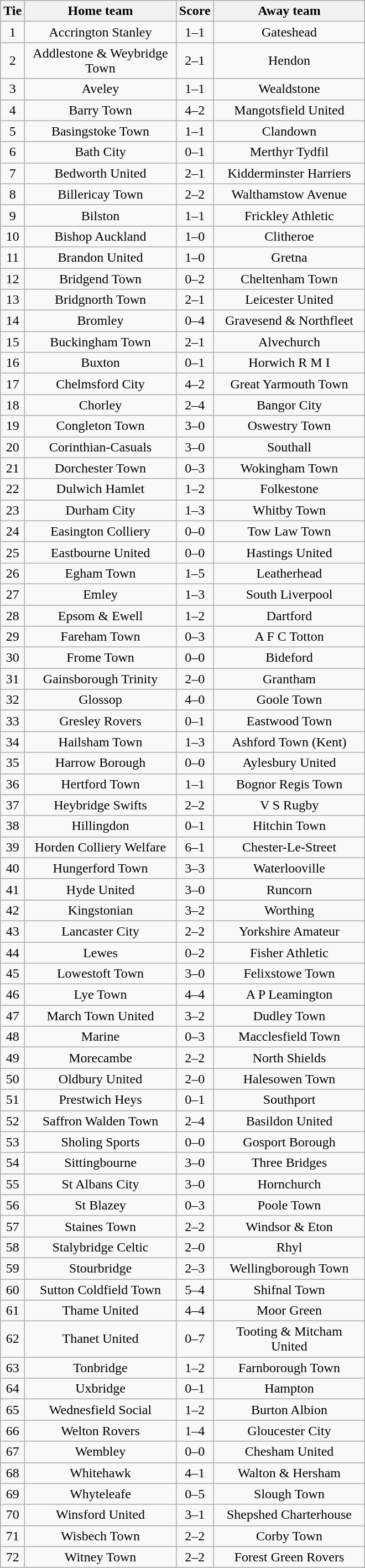<table class="wikitable" style="text-align:center;">
<tr>
<th width=20>Tie</th>
<th width=175>Home team</th>
<th width=20>Score</th>
<th width=175>Away team</th>
</tr>
<tr>
<td>1</td>
<td>Accrington Stanley</td>
<td>1–1</td>
<td>Gateshead</td>
</tr>
<tr>
<td>2</td>
<td>Addlestone & Weybridge Town</td>
<td>2–1</td>
<td>Hendon</td>
</tr>
<tr>
<td>3</td>
<td>Aveley</td>
<td>1–1</td>
<td>Wealdstone</td>
</tr>
<tr>
<td>4</td>
<td>Barry Town</td>
<td>4–2</td>
<td>Mangotsfield United</td>
</tr>
<tr>
<td>5</td>
<td>Basingstoke Town</td>
<td>1–1</td>
<td>Clandown</td>
</tr>
<tr>
<td>6</td>
<td>Bath City</td>
<td>0–1</td>
<td>Merthyr Tydfil</td>
</tr>
<tr>
<td>7</td>
<td>Bedworth United</td>
<td>2–1</td>
<td>Kidderminster Harriers</td>
</tr>
<tr>
<td>8</td>
<td>Billericay Town</td>
<td>2–2</td>
<td>Walthamstow Avenue</td>
</tr>
<tr>
<td>9</td>
<td>Bilston</td>
<td>1–1</td>
<td>Frickley Athletic</td>
</tr>
<tr>
<td>10</td>
<td>Bishop Auckland</td>
<td>1–0</td>
<td>Clitheroe</td>
</tr>
<tr>
<td>11</td>
<td>Brandon United</td>
<td>1–0</td>
<td>Gretna</td>
</tr>
<tr>
<td>12</td>
<td>Bridgend Town</td>
<td>0–2</td>
<td>Cheltenham Town</td>
</tr>
<tr>
<td>13</td>
<td>Bridgnorth Town</td>
<td>2–1</td>
<td>Leicester United</td>
</tr>
<tr>
<td>14</td>
<td>Bromley</td>
<td>0–4</td>
<td>Gravesend & Northfleet</td>
</tr>
<tr>
<td>15</td>
<td>Buckingham Town</td>
<td>2–1</td>
<td>Alvechurch</td>
</tr>
<tr>
<td>16</td>
<td>Buxton</td>
<td>0–1</td>
<td>Horwich R M I</td>
</tr>
<tr>
<td>17</td>
<td>Chelmsford City</td>
<td>4–2</td>
<td>Great Yarmouth Town</td>
</tr>
<tr>
<td>18</td>
<td>Chorley</td>
<td>2–4</td>
<td>Bangor City</td>
</tr>
<tr>
<td>19</td>
<td>Congleton Town</td>
<td>3–0</td>
<td>Oswestry Town</td>
</tr>
<tr>
<td>20</td>
<td>Corinthian-Casuals</td>
<td>3–0</td>
<td>Southall</td>
</tr>
<tr>
<td>21</td>
<td>Dorchester Town</td>
<td>0–3</td>
<td>Wokingham Town</td>
</tr>
<tr>
<td>22</td>
<td>Dulwich Hamlet</td>
<td>1–2</td>
<td>Folkestone</td>
</tr>
<tr>
<td>23</td>
<td>Durham City</td>
<td>1–3</td>
<td>Whitby Town</td>
</tr>
<tr>
<td>24</td>
<td>Easington Colliery</td>
<td>0–0</td>
<td>Tow Law Town</td>
</tr>
<tr>
<td>25</td>
<td>Eastbourne United</td>
<td>0–0</td>
<td>Hastings United</td>
</tr>
<tr>
<td>26</td>
<td>Egham Town</td>
<td>1–5</td>
<td>Leatherhead</td>
</tr>
<tr>
<td>27</td>
<td>Emley</td>
<td>1–3</td>
<td>South Liverpool</td>
</tr>
<tr>
<td>28</td>
<td>Epsom & Ewell</td>
<td>1–2</td>
<td>Dartford</td>
</tr>
<tr>
<td>29</td>
<td>Fareham Town</td>
<td>0–3</td>
<td>A F C Totton</td>
</tr>
<tr>
<td>30</td>
<td>Frome Town</td>
<td>0–0</td>
<td>Bideford</td>
</tr>
<tr>
<td>31</td>
<td>Gainsborough Trinity</td>
<td>2–0</td>
<td>Grantham</td>
</tr>
<tr>
<td>32</td>
<td>Glossop</td>
<td>4–0</td>
<td>Goole Town</td>
</tr>
<tr>
<td>33</td>
<td>Gresley Rovers</td>
<td>0–1</td>
<td>Eastwood Town</td>
</tr>
<tr>
<td>34</td>
<td>Hailsham Town</td>
<td>1–3</td>
<td>Ashford Town (Kent)</td>
</tr>
<tr>
<td>35</td>
<td>Harrow Borough</td>
<td>0–0</td>
<td>Aylesbury United</td>
</tr>
<tr>
<td>36</td>
<td>Hertford Town</td>
<td>1–1</td>
<td>Bognor Regis Town</td>
</tr>
<tr>
<td>37</td>
<td>Heybridge Swifts</td>
<td>2–2</td>
<td>V S Rugby</td>
</tr>
<tr>
<td>38</td>
<td>Hillingdon</td>
<td>0–1</td>
<td>Hitchin Town</td>
</tr>
<tr>
<td>39</td>
<td>Horden Colliery Welfare</td>
<td>6–1</td>
<td>Chester-Le-Street</td>
</tr>
<tr>
<td>40</td>
<td>Hungerford Town</td>
<td>3–3</td>
<td>Waterlooville</td>
</tr>
<tr>
<td>41</td>
<td>Hyde United</td>
<td>3–0</td>
<td>Runcorn</td>
</tr>
<tr>
<td>42</td>
<td>Kingstonian</td>
<td>3–2</td>
<td>Worthing</td>
</tr>
<tr>
<td>43</td>
<td>Lancaster City</td>
<td>2–2</td>
<td>Yorkshire Amateur</td>
</tr>
<tr>
<td>44</td>
<td>Lewes</td>
<td>0–2</td>
<td>Fisher Athletic</td>
</tr>
<tr>
<td>45</td>
<td>Lowestoft Town</td>
<td>3–0</td>
<td>Felixstowe Town</td>
</tr>
<tr>
<td>46</td>
<td>Lye Town</td>
<td>4–4</td>
<td>A P Leamington</td>
</tr>
<tr>
<td>47</td>
<td>March Town United</td>
<td>3–2</td>
<td>Dudley Town</td>
</tr>
<tr>
<td>48</td>
<td>Marine</td>
<td>0–3</td>
<td>Macclesfield Town</td>
</tr>
<tr>
<td>49</td>
<td>Morecambe</td>
<td>2–2</td>
<td>North Shields</td>
</tr>
<tr>
<td>50</td>
<td>Oldbury United</td>
<td>2–0</td>
<td>Halesowen Town</td>
</tr>
<tr>
<td>51</td>
<td>Prestwich Heys</td>
<td>0–1</td>
<td>Southport</td>
</tr>
<tr>
<td>52</td>
<td>Saffron Walden Town</td>
<td>2–4</td>
<td>Basildon United</td>
</tr>
<tr>
<td>53</td>
<td>Sholing Sports</td>
<td>0–0</td>
<td>Gosport Borough</td>
</tr>
<tr>
<td>54</td>
<td>Sittingbourne</td>
<td>3–0</td>
<td>Three Bridges</td>
</tr>
<tr>
<td>55</td>
<td>St Albans City</td>
<td>3–0</td>
<td>Hornchurch</td>
</tr>
<tr>
<td>56</td>
<td>St Blazey</td>
<td>0–3</td>
<td>Poole Town</td>
</tr>
<tr>
<td>57</td>
<td>Staines Town</td>
<td>2–2</td>
<td>Windsor & Eton</td>
</tr>
<tr>
<td>58</td>
<td>Stalybridge Celtic</td>
<td>2–0</td>
<td>Rhyl</td>
</tr>
<tr>
<td>59</td>
<td>Stourbridge</td>
<td>2–3</td>
<td>Wellingborough Town</td>
</tr>
<tr>
<td>60</td>
<td>Sutton Coldfield Town</td>
<td>5–4</td>
<td>Shifnal Town</td>
</tr>
<tr>
<td>61</td>
<td>Thame United</td>
<td>4–4</td>
<td>Moor Green</td>
</tr>
<tr>
<td>62</td>
<td>Thanet United</td>
<td>0–7</td>
<td>Tooting & Mitcham United</td>
</tr>
<tr>
<td>63</td>
<td>Tonbridge</td>
<td>1–2</td>
<td>Farnborough Town</td>
</tr>
<tr>
<td>64</td>
<td>Uxbridge</td>
<td>0–1</td>
<td>Hampton</td>
</tr>
<tr>
<td>65</td>
<td>Wednesfield Social</td>
<td>1–2</td>
<td>Burton Albion</td>
</tr>
<tr>
<td>66</td>
<td>Welton Rovers</td>
<td>1–4</td>
<td>Gloucester City</td>
</tr>
<tr>
<td>67</td>
<td>Wembley</td>
<td>0–0</td>
<td>Chesham United</td>
</tr>
<tr>
<td>68</td>
<td>Whitehawk</td>
<td>4–1</td>
<td>Walton & Hersham</td>
</tr>
<tr>
<td>69</td>
<td>Whyteleafe</td>
<td>0–5</td>
<td>Slough Town</td>
</tr>
<tr>
<td>70</td>
<td>Winsford United</td>
<td>3–1</td>
<td>Shepshed Charterhouse</td>
</tr>
<tr>
<td>71</td>
<td>Wisbech Town</td>
<td>2–2</td>
<td>Corby Town</td>
</tr>
<tr>
<td>72</td>
<td>Witney Town</td>
<td>2–2</td>
<td>Forest Green Rovers</td>
</tr>
</table>
